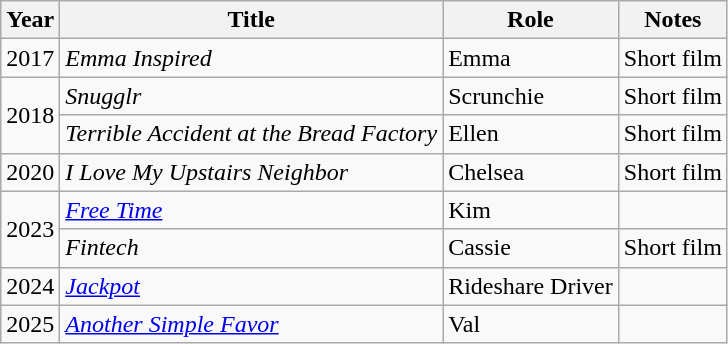<table class="wikitable sortable">
<tr>
<th>Year</th>
<th>Title</th>
<th>Role</th>
<th class="unsortable">Notes</th>
</tr>
<tr>
<td>2017</td>
<td><em>Emma Inspired</em></td>
<td>Emma</td>
<td>Short film</td>
</tr>
<tr>
<td rowspan="2">2018</td>
<td><em>Snugglr</em></td>
<td>Scrunchie</td>
<td>Short film</td>
</tr>
<tr>
<td><em>Terrible Accident at the Bread Factory</em></td>
<td>Ellen</td>
<td>Short film</td>
</tr>
<tr>
<td>2020</td>
<td><em>I Love My Upstairs Neighbor</em></td>
<td>Chelsea</td>
<td>Short film</td>
</tr>
<tr>
<td rowspan="2">2023</td>
<td><em><a href='#'>Free Time</a></em></td>
<td>Kim</td>
<td></td>
</tr>
<tr>
<td><em>Fintech</em></td>
<td>Cassie</td>
<td>Short film</td>
</tr>
<tr>
<td>2024</td>
<td><em><a href='#'>Jackpot</a></em></td>
<td>Rideshare Driver</td>
<td></td>
</tr>
<tr>
<td>2025</td>
<td><em><a href='#'>Another Simple Favor</a></em></td>
<td>Val</td>
<td></td>
</tr>
</table>
